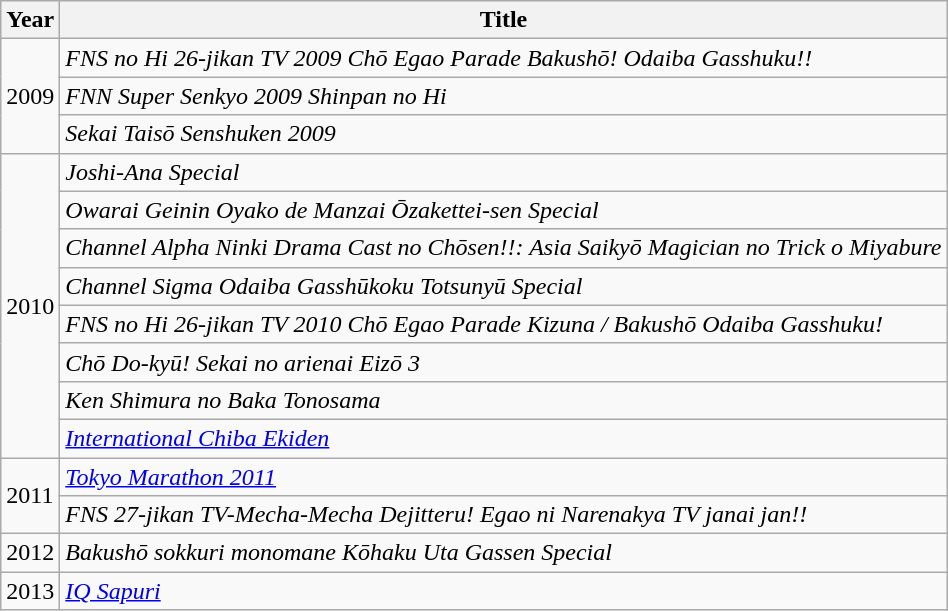<table class="wikitable">
<tr>
<th>Year</th>
<th>Title</th>
</tr>
<tr>
<td rowspan="3">2009</td>
<td><em>FNS no Hi 26-jikan TV 2009 Chō Egao Parade Bakushō! Odaiba Gasshuku!!</em></td>
</tr>
<tr>
<td><em>FNN Super Senkyo 2009 Shinpan no Hi</em></td>
</tr>
<tr>
<td><em>Sekai Taisō Senshuken 2009</em></td>
</tr>
<tr>
<td rowspan="8">2010</td>
<td><em>Joshi-Ana Special</em></td>
</tr>
<tr>
<td><em>Owarai Geinin Oyako de Manzai Ōzakettei-sen Special</em></td>
</tr>
<tr>
<td><em>Channel Alpha Ninki Drama Cast no Chōsen!!: Asia Saikyō Magician no Trick o Miyabure</em></td>
</tr>
<tr>
<td><em>Channel Sigma Odaiba Gasshūkoku Totsunyū Special</em></td>
</tr>
<tr>
<td><em>FNS no Hi 26-jikan TV 2010 Chō Egao Parade Kizuna / Bakushō Odaiba Gasshuku!</em></td>
</tr>
<tr>
<td><em>Chō Do-kyū! Sekai no arienai Eizō 3</em></td>
</tr>
<tr>
<td><em>Ken Shimura no Baka Tonosama</em></td>
</tr>
<tr>
<td><em><a href='#'>International Chiba Ekiden</a></em></td>
</tr>
<tr>
<td rowspan="2">2011</td>
<td><em><a href='#'>Tokyo Marathon 2011</a></em></td>
</tr>
<tr>
<td><em>FNS 27-jikan TV-Mecha-Mecha Dejitteru! Egao ni Narenakya TV janai jan!!</em></td>
</tr>
<tr>
<td>2012</td>
<td><em>Bakushō sokkuri monomane Kōhaku Uta Gassen Special</em></td>
</tr>
<tr>
<td>2013</td>
<td><em><a href='#'>IQ Sapuri</a></em></td>
</tr>
</table>
